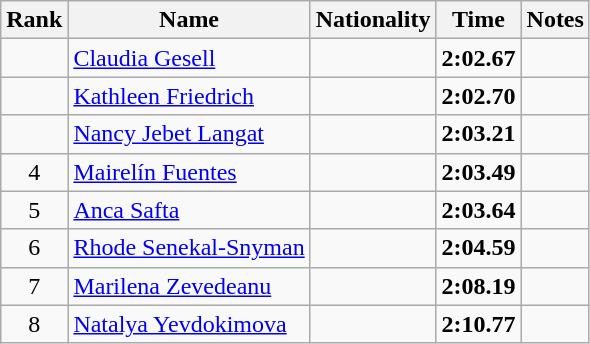<table class="wikitable sortable" style="text-align:center">
<tr>
<th>Rank</th>
<th>Name</th>
<th>Nationality</th>
<th>Time</th>
<th>Notes</th>
</tr>
<tr>
<td></td>
<td align=left><a href='#'>Claudia Gesell</a></td>
<td align=left></td>
<td><strong>2:02.67</strong></td>
<td></td>
</tr>
<tr>
<td></td>
<td align=left><a href='#'>Kathleen Friedrich</a></td>
<td align=left></td>
<td><strong>2:02.70</strong></td>
<td></td>
</tr>
<tr>
<td></td>
<td align=left><a href='#'>Nancy Jebet Langat</a></td>
<td align=left></td>
<td><strong>2:03.21</strong></td>
<td></td>
</tr>
<tr>
<td>4</td>
<td align=left><a href='#'>Mairelín Fuentes</a></td>
<td align=left></td>
<td><strong>2:03.49</strong></td>
<td></td>
</tr>
<tr>
<td>5</td>
<td align=left><a href='#'>Anca Safta</a></td>
<td align=left></td>
<td><strong>2:03.64</strong></td>
<td></td>
</tr>
<tr>
<td>6</td>
<td align=left><a href='#'>Rhode Senekal-Snyman</a></td>
<td align=left></td>
<td><strong>2:04.59</strong></td>
<td></td>
</tr>
<tr>
<td>7</td>
<td align=left><a href='#'>Marilena Zevedeanu</a></td>
<td align=left></td>
<td><strong>2:08.19</strong></td>
<td></td>
</tr>
<tr>
<td>8</td>
<td align=left><a href='#'>Natalya Yevdokimova</a></td>
<td align=left></td>
<td><strong>2:10.77</strong></td>
<td></td>
</tr>
</table>
